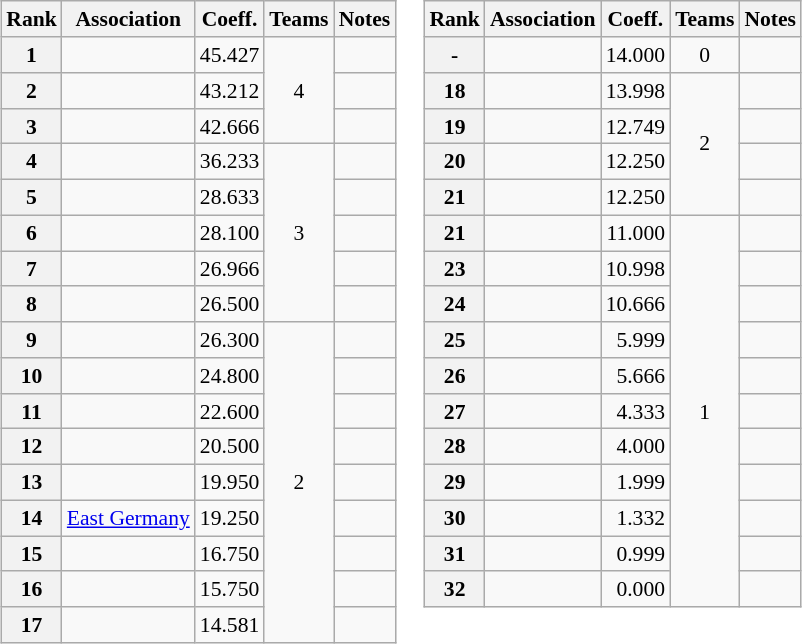<table>
<tr valign="top" style="font-size:90%">
<td><br><table class="wikitable">
<tr>
<th>Rank</th>
<th>Association</th>
<th>Coeff.</th>
<th>Teams</th>
<th>Notes</th>
</tr>
<tr>
<th>1</th>
<td></td>
<td align="right">45.427</td>
<td rowspan="3" align="center">4</td>
<td></td>
</tr>
<tr>
<th>2</th>
<td></td>
<td align="right">43.212</td>
<td></td>
</tr>
<tr>
<th>3</th>
<td></td>
<td align="right">42.666</td>
<td></td>
</tr>
<tr>
<th>4</th>
<td></td>
<td align="right">36.233</td>
<td rowspan="5" align="center">3</td>
<td></td>
</tr>
<tr>
<th>5</th>
<td></td>
<td align="right">28.633</td>
<td></td>
</tr>
<tr>
<th>6</th>
<td></td>
<td align="right">28.100</td>
<td></td>
</tr>
<tr>
<th>7</th>
<td></td>
<td align="right">26.966</td>
<td></td>
</tr>
<tr>
<th>8</th>
<td></td>
<td align="right">26.500</td>
<td></td>
</tr>
<tr>
<th>9</th>
<td></td>
<td align="right">26.300</td>
<td rowspan="9" align="center">2</td>
<td></td>
</tr>
<tr>
<th>10</th>
<td></td>
<td align="right">24.800</td>
<td></td>
</tr>
<tr>
<th>11</th>
<td></td>
<td align="right">22.600</td>
<td></td>
</tr>
<tr>
<th>12</th>
<td></td>
<td align="right">20.500</td>
<td></td>
</tr>
<tr>
<th>13</th>
<td></td>
<td align="right">19.950</td>
<td></td>
</tr>
<tr>
<th>14</th>
<td> <a href='#'>East Germany</a></td>
<td align="right">19.250</td>
<td></td>
</tr>
<tr>
<th>15</th>
<td></td>
<td align="right">16.750</td>
<td></td>
</tr>
<tr>
<th>16</th>
<td></td>
<td align="right">15.750</td>
<td></td>
</tr>
<tr>
<th>17</th>
<td></td>
<td align="right">14.581</td>
</tr>
</table>
</td>
<td><br><table class="wikitable">
<tr>
<th>Rank</th>
<th>Association</th>
<th>Coeff.</th>
<th>Teams</th>
<th>Notes</th>
</tr>
<tr>
<th>-</th>
<td></td>
<td align="right">14.000</td>
<td align="center">0</td>
<td></td>
</tr>
<tr>
<th>18</th>
<td></td>
<td align="right">13.998</td>
<td rowspan="4" align="center">2</td>
<td></td>
</tr>
<tr>
<th>19</th>
<td></td>
<td align="right">12.749</td>
<td></td>
</tr>
<tr>
<th>20</th>
<td></td>
<td align="right">12.250</td>
<td></td>
</tr>
<tr>
<th>21</th>
<td></td>
<td align="right">12.250</td>
<td></td>
</tr>
<tr>
<th>21</th>
<td></td>
<td align="right">11.000</td>
<td rowspan="11" align="center">1</td>
<td></td>
</tr>
<tr>
<th>23</th>
<td></td>
<td align="right">10.998</td>
<td></td>
</tr>
<tr>
<th>24</th>
<td></td>
<td align="right">10.666</td>
<td></td>
</tr>
<tr>
<th>25</th>
<td></td>
<td align="right">5.999</td>
<td></td>
</tr>
<tr>
<th>26</th>
<td></td>
<td align="right">5.666</td>
<td></td>
</tr>
<tr>
<th>27</th>
<td></td>
<td align="right">4.333</td>
<td></td>
</tr>
<tr>
<th>28</th>
<td></td>
<td align="right">4.000</td>
<td></td>
</tr>
<tr>
<th>29</th>
<td></td>
<td align="right">1.999</td>
<td></td>
</tr>
<tr>
<th>30</th>
<td></td>
<td align="right">1.332</td>
<td></td>
</tr>
<tr>
<th>31</th>
<td></td>
<td align="right">0.999</td>
<td></td>
</tr>
<tr>
<th>32</th>
<td></td>
<td align="right">0.000</td>
<td></td>
</tr>
</table>
</td>
</tr>
</table>
